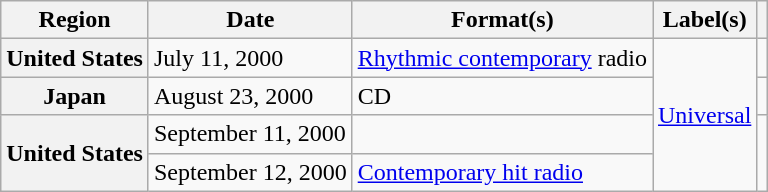<table class="wikitable plainrowheaders">
<tr>
<th scope="col">Region</th>
<th scope="col">Date</th>
<th scope="col">Format(s)</th>
<th scope="col">Label(s)</th>
<th scope="col"></th>
</tr>
<tr>
<th scope="row">United States</th>
<td>July 11, 2000</td>
<td><a href='#'>Rhythmic contemporary</a> radio</td>
<td rowspan="4"><a href='#'>Universal</a></td>
<td align="center"></td>
</tr>
<tr>
<th scope="row">Japan</th>
<td>August 23, 2000</td>
<td>CD</td>
<td align="center"></td>
</tr>
<tr>
<th scope="row" rowspan="2">United States</th>
<td>September 11, 2000</td>
<td></td>
<td rowspan="2" align="center"></td>
</tr>
<tr>
<td>September 12, 2000</td>
<td><a href='#'>Contemporary hit radio</a></td>
</tr>
</table>
